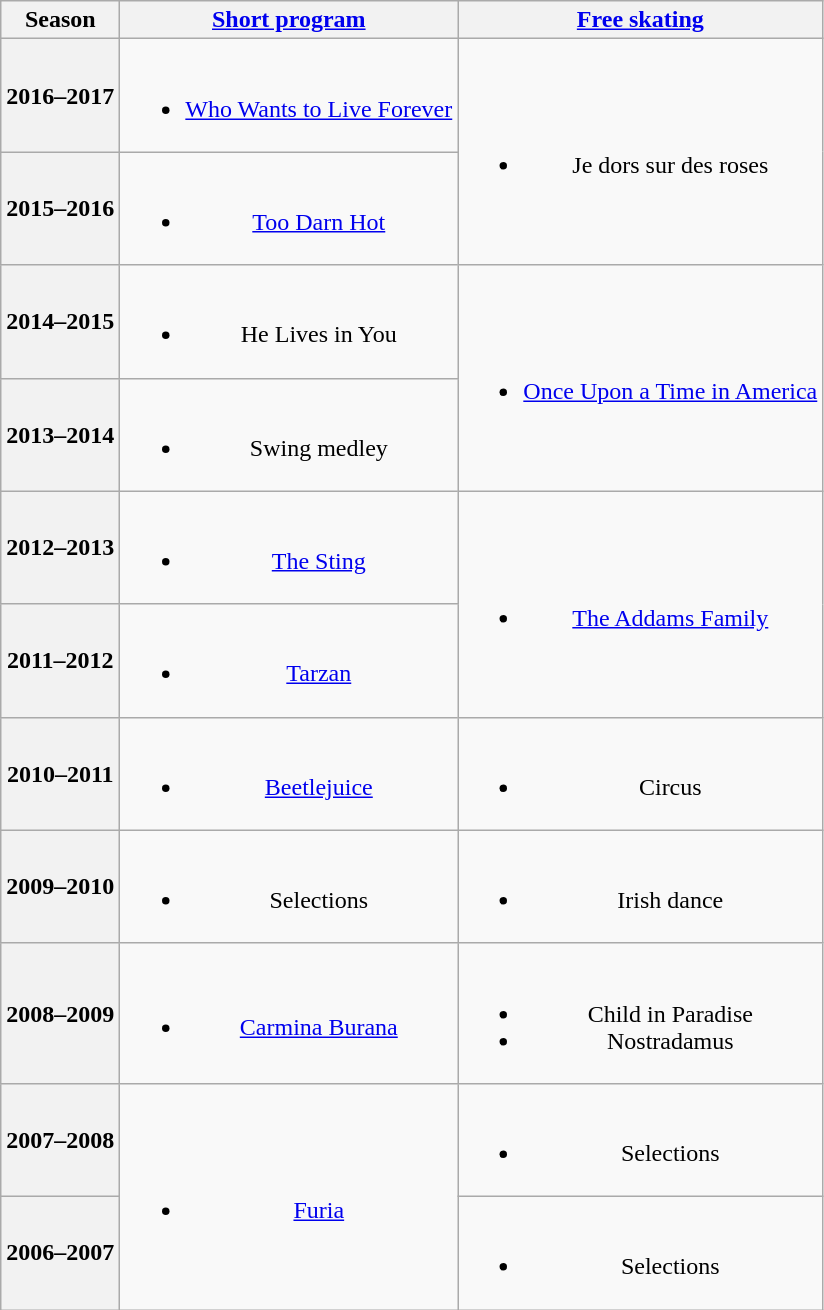<table class=wikitable style=text-align:center>
<tr>
<th>Season</th>
<th><a href='#'>Short program</a></th>
<th><a href='#'>Free skating</a></th>
</tr>
<tr>
<th>2016–2017<br></th>
<td><br><ul><li><a href='#'>Who Wants to Live Forever</a> <br></li></ul></td>
<td rowspan=2><br><ul><li>Je dors sur des roses <br></li></ul></td>
</tr>
<tr>
<th>2015–2016 <br> </th>
<td><br><ul><li><a href='#'>Too Darn Hot</a> <br></li></ul></td>
</tr>
<tr>
<th>2014–2015 <br> </th>
<td><br><ul><li>He Lives in You <br></li></ul></td>
<td rowspan="2"><br><ul><li><a href='#'>Once Upon a Time in America</a> <br></li></ul></td>
</tr>
<tr>
<th>2013–2014 <br> </th>
<td><br><ul><li>Swing medley <br></li></ul></td>
</tr>
<tr>
<th>2012–2013 <br> </th>
<td><br><ul><li><a href='#'>The Sting</a> <br></li></ul></td>
<td rowspan="2"><br><ul><li><a href='#'>The Addams Family</a> <br></li></ul></td>
</tr>
<tr>
<th>2011–2012 <br> </th>
<td><br><ul><li><a href='#'>Tarzan</a> <br></li></ul></td>
</tr>
<tr>
<th>2010–2011 <br> </th>
<td><br><ul><li><a href='#'>Beetlejuice</a> <br></li></ul></td>
<td><br><ul><li>Circus</li></ul></td>
</tr>
<tr>
<th>2009–2010 <br> </th>
<td><br><ul><li>Selections <br></li></ul></td>
<td><br><ul><li>Irish dance</li></ul></td>
</tr>
<tr>
<th>2008–2009 <br> </th>
<td><br><ul><li><a href='#'>Carmina Burana</a> <br></li></ul></td>
<td><br><ul><li>Child in Paradise <br></li><li>Nostradamus <br></li></ul></td>
</tr>
<tr>
<th>2007–2008 <br> </th>
<td rowspan="2"><br><ul><li><a href='#'>Furia</a> <br></li></ul></td>
<td><br><ul><li>Selections <br></li></ul></td>
</tr>
<tr>
<th>2006–2007 <br> </th>
<td><br><ul><li>Selections <br></li></ul></td>
</tr>
</table>
